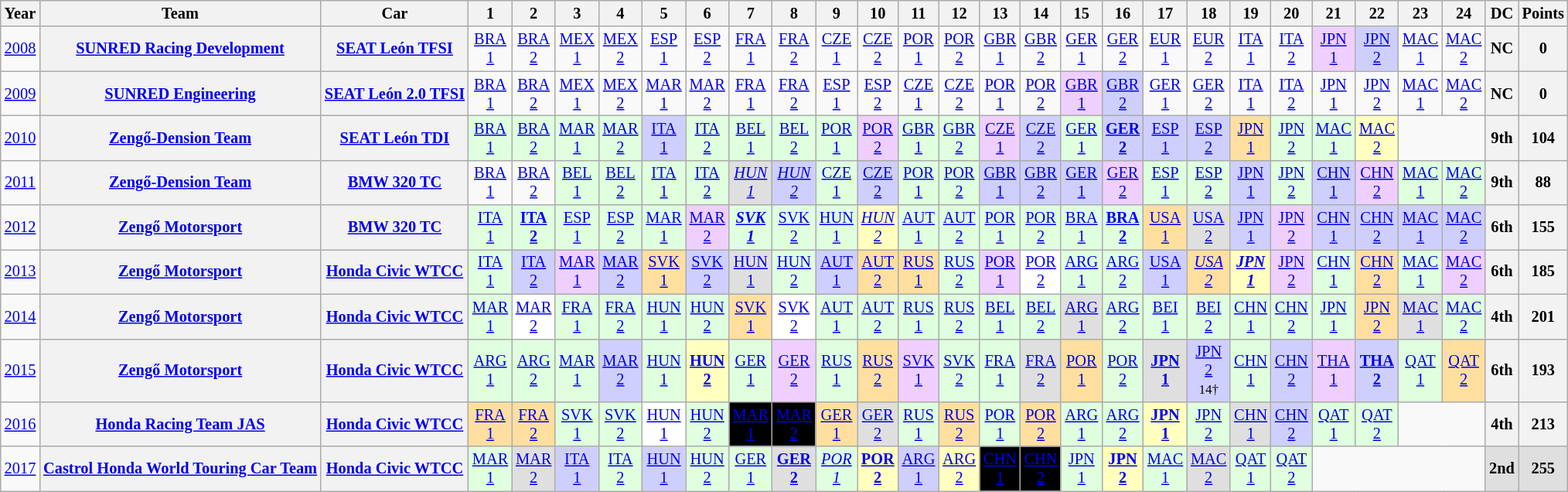<table class="wikitable" style="text-align:center; font-size:85%">
<tr>
<th>Year</th>
<th>Team</th>
<th>Car</th>
<th>1</th>
<th>2</th>
<th>3</th>
<th>4</th>
<th>5</th>
<th>6</th>
<th>7</th>
<th>8</th>
<th>9</th>
<th>10</th>
<th>11</th>
<th>12</th>
<th>13</th>
<th>14</th>
<th>15</th>
<th>16</th>
<th>17</th>
<th>18</th>
<th>19</th>
<th>20</th>
<th>21</th>
<th>22</th>
<th>23</th>
<th>24</th>
<th>DC</th>
<th>Points</th>
</tr>
<tr>
<td><a href='#'>2008</a></td>
<th nowrap><a href='#'>SUNRED Racing Development</a></th>
<th nowrap><a href='#'>SEAT León TFSI</a></th>
<td><a href='#'>BRA<br>1</a></td>
<td><a href='#'>BRA<br>2</a></td>
<td><a href='#'>MEX<br>1</a></td>
<td><a href='#'>MEX<br>2</a></td>
<td><a href='#'>ESP<br>1</a></td>
<td><a href='#'>ESP<br>2</a></td>
<td><a href='#'>FRA<br>1</a></td>
<td><a href='#'>FRA<br>2</a></td>
<td><a href='#'>CZE<br>1</a></td>
<td><a href='#'>CZE<br>2</a></td>
<td><a href='#'>POR<br>1</a></td>
<td><a href='#'>POR<br>2</a></td>
<td><a href='#'>GBR<br>1</a></td>
<td><a href='#'>GBR<br>2</a></td>
<td><a href='#'>GER<br>1</a></td>
<td><a href='#'>GER<br>2</a></td>
<td><a href='#'>EUR<br>1</a></td>
<td><a href='#'>EUR<br>2</a></td>
<td><a href='#'>ITA<br>1</a></td>
<td><a href='#'>ITA<br>2</a></td>
<td style="background:#efcfff;"><a href='#'>JPN<br>1</a><br></td>
<td style="background:#cfcfff;"><a href='#'>JPN<br>2</a><br></td>
<td><a href='#'>MAC<br>1</a></td>
<td><a href='#'>MAC<br>2</a></td>
<th>NC</th>
<th>0</th>
</tr>
<tr>
<td><a href='#'>2009</a></td>
<th nowrap><a href='#'>SUNRED Engineering</a></th>
<th nowrap><a href='#'>SEAT León 2.0 TFSI</a></th>
<td><a href='#'>BRA<br>1</a></td>
<td><a href='#'>BRA<br>2</a></td>
<td><a href='#'>MEX<br>1</a></td>
<td><a href='#'>MEX<br>2</a></td>
<td><a href='#'>MAR<br>1</a></td>
<td><a href='#'>MAR<br>2</a></td>
<td><a href='#'>FRA<br>1</a></td>
<td><a href='#'>FRA<br>2</a></td>
<td><a href='#'>ESP<br>1</a></td>
<td><a href='#'>ESP<br>2</a></td>
<td><a href='#'>CZE<br>1</a></td>
<td><a href='#'>CZE<br>2</a></td>
<td><a href='#'>POR<br>1</a></td>
<td><a href='#'>POR<br>2</a></td>
<td style="background:#efcfff;"><a href='#'>GBR<br>1</a><br></td>
<td style="background:#cfcfff;"><a href='#'>GBR<br>2</a><br></td>
<td><a href='#'>GER<br>1</a></td>
<td><a href='#'>GER<br>2</a></td>
<td><a href='#'>ITA<br>1</a></td>
<td><a href='#'>ITA<br>2</a></td>
<td><a href='#'>JPN<br>1</a></td>
<td><a href='#'>JPN<br>2</a></td>
<td><a href='#'>MAC<br>1</a></td>
<td><a href='#'>MAC<br>2</a></td>
<th>NC</th>
<th>0</th>
</tr>
<tr>
<td><a href='#'>2010</a></td>
<th nowrap><a href='#'>Zengő-Dension Team</a></th>
<th nowrap><a href='#'>SEAT León TDI</a></th>
<td style="background:#dfffdf;"><a href='#'>BRA<br>1</a><br></td>
<td style="background:#dfffdf;"><a href='#'>BRA<br>2</a><br></td>
<td style="background:#dfffdf;"><a href='#'>MAR<br>1</a><br></td>
<td style="background:#dfffdf;"><a href='#'>MAR<br>2</a><br></td>
<td style="background:#cfcfff;"><a href='#'>ITA<br>1</a><br></td>
<td style="background:#dfffdf;"><a href='#'>ITA<br>2</a><br></td>
<td style="background:#dfffdf;"><a href='#'>BEL<br>1</a><br></td>
<td style="background:#dfffdf;"><a href='#'>BEL<br>2</a><br></td>
<td style="background:#dfffdf;"><a href='#'>POR<br>1</a><br></td>
<td style="background:#efcfff;"><a href='#'>POR<br>2</a><br></td>
<td style="background:#dfffdf;"><a href='#'>GBR<br>1</a><br></td>
<td style="background:#dfffdf;"><a href='#'>GBR<br>2</a><br></td>
<td style="background:#efcfff;"><a href='#'>CZE<br>1</a><br></td>
<td style="background:#cfcfff;"><a href='#'>CZE<br>2</a><br></td>
<td style="background:#dfffdf;"><a href='#'>GER<br>1</a><br></td>
<td style="background:#cfcfff;"><strong><a href='#'>GER<br>2</a></strong><br></td>
<td style="background:#cfcfff;"><a href='#'>ESP<br>1</a><br></td>
<td style="background:#cfcfff;"><a href='#'>ESP<br>2</a><br></td>
<td style="background:#ffdf9f;"><a href='#'>JPN<br>1</a><br></td>
<td style="background:#dfffdf;"><a href='#'>JPN<br>2</a><br></td>
<td style="background:#dfffdf;"><a href='#'>MAC<br>1</a><br></td>
<td style="background:#ffffbf;"><a href='#'>MAC<br>2</a><br></td>
<td colspan=2></td>
<th>9th</th>
<th>104</th>
</tr>
<tr>
<td><a href='#'>2011</a></td>
<th nowrap><a href='#'>Zengő-Dension Team</a></th>
<th nowrap><a href='#'>BMW 320 TC</a></th>
<td><a href='#'>BRA<br>1</a></td>
<td><a href='#'>BRA<br>2</a></td>
<td style="background:#dfffdf;"><a href='#'>BEL<br>1</a><br></td>
<td style="background:#dfffdf;"><a href='#'>BEL<br>2</a><br></td>
<td style="background:#dfffdf;"><a href='#'>ITA<br>1</a><br></td>
<td style="background:#dfffdf;"><a href='#'>ITA<br>2</a><br></td>
<td style="background:#dfdfdf;"><em><a href='#'>HUN<br>1</a></em><br></td>
<td style="background:#cfcfff;"><em><a href='#'>HUN<br>2</a></em><br></td>
<td style="background:#dfffdf;"><a href='#'>CZE<br>1</a><br></td>
<td style="background:#cfcfff;"><a href='#'>CZE<br>2</a><br></td>
<td style="background:#dfffdf;"><a href='#'>POR<br>1</a><br></td>
<td style="background:#dfffdf;"><a href='#'>POR<br>2</a><br></td>
<td style="background:#cfcfff;"><a href='#'>GBR<br>1</a><br></td>
<td style="background:#cfcfff;"><a href='#'>GBR<br>2</a><br></td>
<td style="background:#cfcfff;"><a href='#'>GER<br>1</a><br></td>
<td style="background:#efcfff;"><a href='#'>GER<br>2</a><br></td>
<td style="background:#dfffdf;"><a href='#'>ESP<br>1</a><br></td>
<td style="background:#dfffdf;"><a href='#'>ESP<br>2</a><br></td>
<td style="background:#cfcfff;"><a href='#'>JPN<br>1</a><br></td>
<td style="background:#dfffdf;"><a href='#'>JPN<br>2</a><br></td>
<td style="background:#cfcfff;"><a href='#'>CHN<br>1</a><br></td>
<td style="background:#efcfff;"><a href='#'>CHN<br>2</a><br></td>
<td style="background:#dfffdf;"><a href='#'>MAC<br>1</a><br></td>
<td style="background:#dfffdf;"><a href='#'>MAC<br>2</a><br></td>
<th>9th</th>
<th>88</th>
</tr>
<tr>
<td><a href='#'>2012</a></td>
<th nowrap><a href='#'>Zengő Motorsport</a></th>
<th nowrap><a href='#'>BMW 320 TC</a></th>
<td style="background:#dfffdf;"><a href='#'>ITA<br>1</a><br></td>
<td style="background:#dfffdf;"><strong><a href='#'>ITA<br>2</a></strong><br></td>
<td style="background:#dfffdf;"><a href='#'>ESP<br>1</a><br></td>
<td style="background:#dfffdf;"><a href='#'>ESP<br>2</a><br></td>
<td style="background:#dfffdf;"><a href='#'>MAR<br>1</a><br></td>
<td style="background:#efcfff;"><a href='#'>MAR<br>2</a><br></td>
<td style="background:#dfffdf;"><strong><em><a href='#'>SVK<br>1</a></em></strong><br></td>
<td style="background:#dfffdf;"><a href='#'>SVK<br>2</a><br></td>
<td style="background:#dfffdf;"><a href='#'>HUN<br>1</a><br></td>
<td style="background:#ffffbf;"><em><a href='#'>HUN<br>2</a></em><br></td>
<td style="background:#dfffdf;"><a href='#'>AUT<br>1</a><br></td>
<td style="background:#dfffdf;"><a href='#'>AUT<br>2</a><br></td>
<td style="background:#dfffdf;"><a href='#'>POR<br>1</a><br></td>
<td style="background:#dfffdf;"><a href='#'>POR<br>2</a><br></td>
<td style="background:#dfffdf;"><a href='#'>BRA<br>1</a><br></td>
<td style="background:#dfffdf;"><strong><a href='#'>BRA<br>2</a></strong><br></td>
<td style="background:#ffdf9f;"><a href='#'>USA<br>1</a><br></td>
<td style="background:#dfdfdf;"><a href='#'>USA<br>2</a><br></td>
<td style="background:#cfcfff;"><a href='#'>JPN<br>1</a><br></td>
<td style="background:#efcfff;"><a href='#'>JPN<br>2</a><br></td>
<td style="background:#cfcfff;"><a href='#'>CHN<br>1</a><br></td>
<td style="background:#cfcfff;"><a href='#'>CHN<br>2</a><br></td>
<td style="background:#cfcfff;"><a href='#'>MAC<br>1</a><br></td>
<td style="background:#cfcfff;"><a href='#'>MAC<br>2</a><br></td>
<th>6th</th>
<th>155</th>
</tr>
<tr>
<td><a href='#'>2013</a></td>
<th nowrap><a href='#'>Zengő Motorsport</a></th>
<th nowrap><a href='#'>Honda Civic WTCC</a></th>
<td style="background:#dfffdf;"><a href='#'>ITA<br>1</a><br></td>
<td style="background:#cfcfff;"><a href='#'>ITA<br>2</a><br></td>
<td style="background:#EFCFFF;"><a href='#'>MAR<br>1</a><br></td>
<td style="background:#cfcfff;"><a href='#'>MAR<br>2</a><br></td>
<td style="background:#ffdf9f;"><a href='#'>SVK<br>1</a><br></td>
<td style="background:#cfcfff;"><a href='#'>SVK<br>2</a><br></td>
<td style="background:#dfdfdf;"><a href='#'>HUN<br>1</a><br></td>
<td style="background:#dfffdf;"><a href='#'>HUN<br>2</a><br></td>
<td style="background:#cfcfff;"><a href='#'>AUT<br>1</a><br></td>
<td style="background:#ffdf9f;"><a href='#'>AUT<br>2</a><br></td>
<td style="background:#ffdf9f;"><a href='#'>RUS<br>1</a><br></td>
<td style="background:#dfffdf;"><a href='#'>RUS<br>2</a><br></td>
<td style="background:#EFCFFF;"><a href='#'>POR<br>1</a><br></td>
<td style="background:#FFFFFF;"><a href='#'>POR<br>2</a><br></td>
<td style="background:#dfffdf;"><a href='#'>ARG<br>1</a><br></td>
<td style="background:#dfffdf;"><a href='#'>ARG<br>2</a><br></td>
<td style="background:#cfcfff;"><a href='#'>USA<br>1</a><br></td>
<td style="background:#ffdf9f;"><em><a href='#'>USA<br>2</a></em><br></td>
<td style="background:#ffffbf;"><strong><em><a href='#'>JPN<br>1</a></em></strong><br></td>
<td style="background:#EFCFFF;"><a href='#'>JPN<br>2</a><br></td>
<td style="background:#dfffdf;"><a href='#'>CHN<br>1</a><br></td>
<td style="background:#ffdf9f;"><a href='#'>CHN<br>2</a><br></td>
<td style="background:#dfffdf;"><a href='#'>MAC<br>1</a><br></td>
<td style="background:#EFCFFF;"><a href='#'>MAC<br>2</a><br></td>
<th>6th</th>
<th>185</th>
</tr>
<tr>
<td><a href='#'>2014</a></td>
<th nowrap><a href='#'>Zengő Motorsport</a></th>
<th nowrap><a href='#'>Honda Civic WTCC</a></th>
<td style="background:#DFFFDF;"><a href='#'>MAR<br>1</a><br></td>
<td style="background:#FFFFFF;"><a href='#'>MAR<br>2</a><br></td>
<td style="background:#DFFFDF;"><a href='#'>FRA<br>1</a><br></td>
<td style="background:#DFFFDF;"><a href='#'>FRA<br>2</a><br></td>
<td style="background:#DFFFDF;"><a href='#'>HUN<br>1</a><br></td>
<td style="background:#DFFFDF;"><a href='#'>HUN<br>2</a><br></td>
<td style="background:#FFDF9F;"><a href='#'>SVK<br>1</a><br></td>
<td style="background:#FFFFFF;"><a href='#'>SVK<br>2</a><br></td>
<td style="background:#DFFFDF;"><a href='#'>AUT<br>1</a><br></td>
<td style="background:#DFFFDF;"><a href='#'>AUT<br>2</a><br></td>
<td style="background:#DFFFDF;"><a href='#'>RUS<br>1</a><br></td>
<td style="background:#DFFFDF;"><a href='#'>RUS<br>2</a><br></td>
<td style="background:#DFFFDF;"><a href='#'>BEL<br>1</a><br></td>
<td style="background:#DFFFDF;"><a href='#'>BEL<br>2</a><br></td>
<td style="background:#DFDFDF;"><a href='#'>ARG<br>1</a><br></td>
<td style="background:#DFFFDF;"><a href='#'>ARG<br>2</a><br></td>
<td style="background:#DFFFDF;"><a href='#'>BEI<br>1</a><br></td>
<td style="background:#DFFFDF;"><a href='#'>BEI<br>2</a><br></td>
<td style="background:#DFFFDF;"><a href='#'>CHN<br>1</a><br></td>
<td style="background:#DFFFDF;"><a href='#'>CHN<br>2</a><br></td>
<td style="background:#DFFFDF;"><a href='#'>JPN<br>1</a><br></td>
<td style="background:#FFDF9F;"><a href='#'>JPN<br>2</a><br></td>
<td style="background:#DFDFDF;"><a href='#'>MAC<br>1</a><br></td>
<td style="background:#DFFFDF;"><a href='#'>MAC<br>2</a><br></td>
<th>4th</th>
<th>201</th>
</tr>
<tr>
<td><a href='#'>2015</a></td>
<th nowrap><a href='#'>Zengő Motorsport</a></th>
<th nowrap><a href='#'>Honda Civic WTCC</a></th>
<td style="background:#DFFFDF;"><a href='#'>ARG<br>1</a><br></td>
<td style="background:#DFFFDF;"><a href='#'>ARG<br>2</a><br></td>
<td style="background:#DFFFDF;"><a href='#'>MAR<br>1</a><br></td>
<td style="background:#CFCFFF;"><a href='#'>MAR<br>2</a><br></td>
<td style="background:#DFFFDF;"><a href='#'>HUN<br>1</a><br></td>
<td style="background:#FFFFBF;"><strong><a href='#'>HUN<br>2</a></strong><br></td>
<td style="background:#DFFFDF;"><a href='#'>GER<br>1</a><br></td>
<td style="background:#EFCFFF;"><a href='#'>GER<br>2</a><br></td>
<td style="background:#DFFFDF;"><a href='#'>RUS<br>1</a><br></td>
<td style="background:#FFDF9F;"><a href='#'>RUS<br>2</a><br></td>
<td style="background:#EFCFFF;"><a href='#'>SVK<br>1</a><br></td>
<td style="background:#DFFFDF;"><a href='#'>SVK<br>2</a><br></td>
<td style="background:#DFFFDF;"><a href='#'>FRA<br>1</a><br></td>
<td style="background:#DFDFDF;"><a href='#'>FRA<br>2</a><br></td>
<td style="background:#FFDF9F;"><a href='#'>POR<br>1</a><br></td>
<td style="background:#DFFFDF;"><a href='#'>POR<br>2</a><br></td>
<td style="background:#DFDFDF;"><strong><a href='#'>JPN<br>1</a></strong><br></td>
<td style="background:#CFCFFF;"><a href='#'>JPN<br>2</a><br><small>14†</small></td>
<td style="background:#DFFFDF;"><a href='#'>CHN<br>1</a><br></td>
<td style="background:#CFCFFF;"><a href='#'>CHN<br>2</a><br></td>
<td style="background:#EFCFFF;"><a href='#'>THA<br>1</a><br></td>
<td style="background:#CFCFFF;"><strong><a href='#'>THA<br>2</a></strong><br></td>
<td style="background:#DFFFDF;"><a href='#'>QAT<br>1</a><br></td>
<td style="background:#FFDF9F;"><a href='#'>QAT<br>2</a><br></td>
<th>6th</th>
<th>193</th>
</tr>
<tr>
<td><a href='#'>2016</a></td>
<th nowrap><a href='#'>Honda Racing Team JAS</a></th>
<th nowrap><a href='#'>Honda Civic WTCC</a></th>
<td style="background:#FFDF9F;"><a href='#'>FRA<br>1</a><br></td>
<td style="background:#FFDF9F;"><a href='#'>FRA<br>2</a><br></td>
<td style="background:#DFFFDF;"><a href='#'>SVK<br>1</a><br></td>
<td style="background:#DFFFDF;"><a href='#'>SVK<br>2</a><br></td>
<td style="background:#FFFFFF;"><a href='#'>HUN<br>1</a><br></td>
<td style="background:#DFFFDF;"><a href='#'>HUN<br>2</a><br></td>
<td style="background:#000000; color:white"><a href='#'><span>MAR<br>1</span></a><br></td>
<td style="background:#000000; color:white"><a href='#'><span>MAR<br>2</span></a><br></td>
<td style="background:#FFDF9F;"><a href='#'>GER<br>1</a><br></td>
<td style="background:#DFDFDF;"><a href='#'>GER<br>2</a><br></td>
<td style="background:#DFFFDF;"><a href='#'>RUS<br>1</a><br></td>
<td style="background:#FFDF9F;"><a href='#'>RUS<br>2</a><br></td>
<td style="background:#DFFFDF;"><a href='#'>POR<br>1</a><br></td>
<td style="background:#FFDF9F;"><a href='#'>POR<br>2</a><br></td>
<td style="background:#DFFFDF;"><a href='#'>ARG<br>1</a><br></td>
<td style="background:#DFFFDF;"><a href='#'>ARG<br>2</a><br></td>
<td style="background:#FFFFBF;"><strong><a href='#'>JPN<br>1</a></strong><br></td>
<td style="background:#DFFFDF;"><a href='#'>JPN<br>2</a><br></td>
<td style="background:#DFDFDF;"><a href='#'>CHN<br>1</a><br></td>
<td style="background:#CFCFFF;"><a href='#'>CHN<br>2</a><br></td>
<td style="background:#DFFFDF;"><a href='#'>QAT<br>1</a><br></td>
<td style="background:#DFFFDF;"><a href='#'>QAT<br>2</a><br></td>
<td colspan=2></td>
<th>4th</th>
<th>213</th>
</tr>
<tr>
<td><a href='#'>2017</a></td>
<th nowrap><a href='#'>Castrol Honda World Touring Car Team</a></th>
<th nowrap><a href='#'>Honda Civic WTCC</a></th>
<td style="background:#DFFFDF;"><a href='#'>MAR<br>1</a><br></td>
<td style="background:#DFDFDF;"><a href='#'>MAR<br>2</a><br></td>
<td style="background:#CFCFFF;"><a href='#'>ITA<br>1</a><br></td>
<td style="background:#DFFFDF;"><a href='#'>ITA<br>2</a><br></td>
<td style="background:#CFCFFF;"><a href='#'>HUN<br>1</a><br></td>
<td style="background:#DFFFDF;"><a href='#'>HUN<br>2</a><br></td>
<td style="background:#DFFFDF;"><a href='#'>GER<br>1</a><br></td>
<td style="background:#DFDFDF;"><strong><a href='#'>GER<br>2</a></strong><br></td>
<td style="background:#DFFFDF;"><em><a href='#'>POR<br>1</a></em><br></td>
<td style="background:#FFFFBF;"><strong><a href='#'>POR<br>2</a></strong><br></td>
<td style="background:#CFCFFF;"><a href='#'>ARG<br>1</a><br></td>
<td style="background:#FFFFBF;"><a href='#'>ARG<br>2</a><br></td>
<td style="background:#000000; color:white"><a href='#'><span>CHN<br>1</span></a><br></td>
<td style="background:#000000; color:white"><a href='#'><span>CHN<br>2</span></a><br></td>
<td style="background:#DFFFDF;"><a href='#'>JPN<br>1</a><br></td>
<td style="background:#FFFFBF;"><strong><a href='#'>JPN<br>2</a></strong><br></td>
<td style="background:#DFFFDF;"><a href='#'>MAC<br>1</a><br></td>
<td style="background:#DFDFDF;"><a href='#'>MAC<br>2</a><br></td>
<td style="background:#DFFFDF;"><a href='#'>QAT<br>1</a><br></td>
<td style="background:#DFFFDF;"><a href='#'>QAT<br>2</a><br></td>
<td colspan=4></td>
<th style="background:#DFDFDF;">2nd</th>
<th style="background:#DFDFDF;">255</th>
</tr>
</table>
